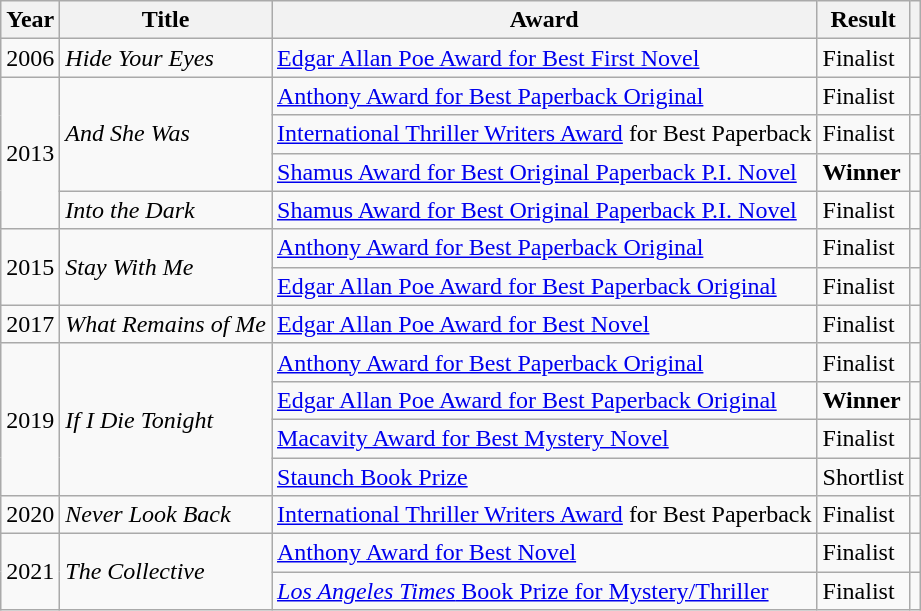<table class="wikitable">
<tr>
<th>Year</th>
<th>Title</th>
<th>Award</th>
<th>Result</th>
<th></th>
</tr>
<tr>
<td>2006</td>
<td><em>Hide Your Eyes</em></td>
<td><a href='#'>Edgar Allan Poe Award for Best First Novel</a></td>
<td>Finalist</td>
<td></td>
</tr>
<tr>
<td rowspan="4">2013</td>
<td rowspan="3"><em>And She Was</em></td>
<td><a href='#'>Anthony Award for Best Paperback Original</a></td>
<td>Finalist</td>
<td></td>
</tr>
<tr>
<td><a href='#'>International Thriller Writers Award</a> for Best Paperback</td>
<td>Finalist</td>
<td></td>
</tr>
<tr>
<td><a href='#'>Shamus Award for Best Original Paperback P.I. Novel</a></td>
<td><strong>Winner</strong></td>
<td></td>
</tr>
<tr>
<td><em>Into the Dark</em></td>
<td><a href='#'>Shamus Award for Best Original Paperback P.I. Novel</a></td>
<td>Finalist</td>
<td></td>
</tr>
<tr>
<td rowspan="2">2015</td>
<td rowspan="2"><em>Stay With Me</em></td>
<td><a href='#'>Anthony Award for Best Paperback Original</a></td>
<td>Finalist</td>
<td></td>
</tr>
<tr>
<td><a href='#'>Edgar Allan Poe Award for Best Paperback Original</a></td>
<td>Finalist</td>
<td></td>
</tr>
<tr>
<td>2017</td>
<td><em>What Remains of Me</em></td>
<td><a href='#'>Edgar Allan Poe Award for Best Novel</a></td>
<td>Finalist</td>
<td></td>
</tr>
<tr>
<td rowspan="4">2019</td>
<td rowspan="4"><em>If I Die Tonight</em></td>
<td><a href='#'>Anthony Award for Best Paperback Original</a></td>
<td>Finalist</td>
<td></td>
</tr>
<tr>
<td><a href='#'>Edgar Allan Poe Award for Best Paperback Original</a></td>
<td><strong>Winner</strong></td>
<td></td>
</tr>
<tr>
<td><a href='#'>Macavity Award for Best Mystery Novel</a></td>
<td>Finalist</td>
<td></td>
</tr>
<tr>
<td><a href='#'>Staunch Book Prize</a></td>
<td>Shortlist</td>
<td></td>
</tr>
<tr>
<td>2020</td>
<td><em>Never Look Back</em></td>
<td><a href='#'>International Thriller Writers Award</a> for Best Paperback</td>
<td>Finalist</td>
<td></td>
</tr>
<tr>
<td rowspan="2">2021</td>
<td rowspan="2"><em>The Collective</em></td>
<td><a href='#'>Anthony Award for Best Novel</a></td>
<td>Finalist</td>
<td></td>
</tr>
<tr>
<td><a href='#'><em>Los Angeles Times</em> Book Prize for Mystery/Thriller</a></td>
<td>Finalist</td>
<td></td>
</tr>
</table>
